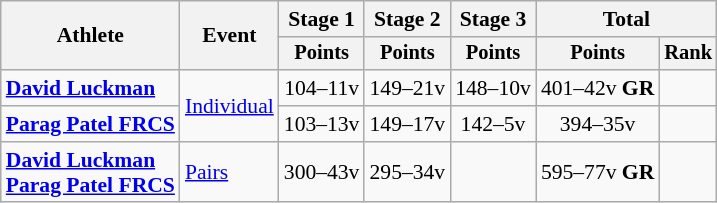<table class="wikitable" style="font-size:90%;">
<tr>
<th rowspan=2>Athlete</th>
<th rowspan=2>Event</th>
<th>Stage 1</th>
<th>Stage 2</th>
<th>Stage 3</th>
<th colspan=2>Total</th>
</tr>
<tr style="font-size:95%">
<th>Points</th>
<th>Points</th>
<th>Points</th>
<th>Points</th>
<th>Rank</th>
</tr>
<tr align=center>
<td align=left><strong><a href='#'>David Luckman</a></strong></td>
<td style="text-align:left;" rowspan="2"><a href='#'>Individual</a></td>
<td>104–11v</td>
<td>149–21v</td>
<td>148–10v</td>
<td>401–42v <strong>GR</strong></td>
<td></td>
</tr>
<tr align=center>
<td align=left><strong><a href='#'>Parag Patel FRCS</a></strong></td>
<td>103–13v</td>
<td>149–17v</td>
<td>142–5v</td>
<td>394–35v</td>
<td></td>
</tr>
<tr align=center>
<td align=left><strong><a href='#'>David Luckman</a><br><a href='#'>Parag Patel FRCS</a></strong></td>
<td align=left><a href='#'>Pairs</a></td>
<td>300–43v</td>
<td>295–34v</td>
<td></td>
<td>595–77v <strong>GR</strong></td>
<td></td>
</tr>
</table>
